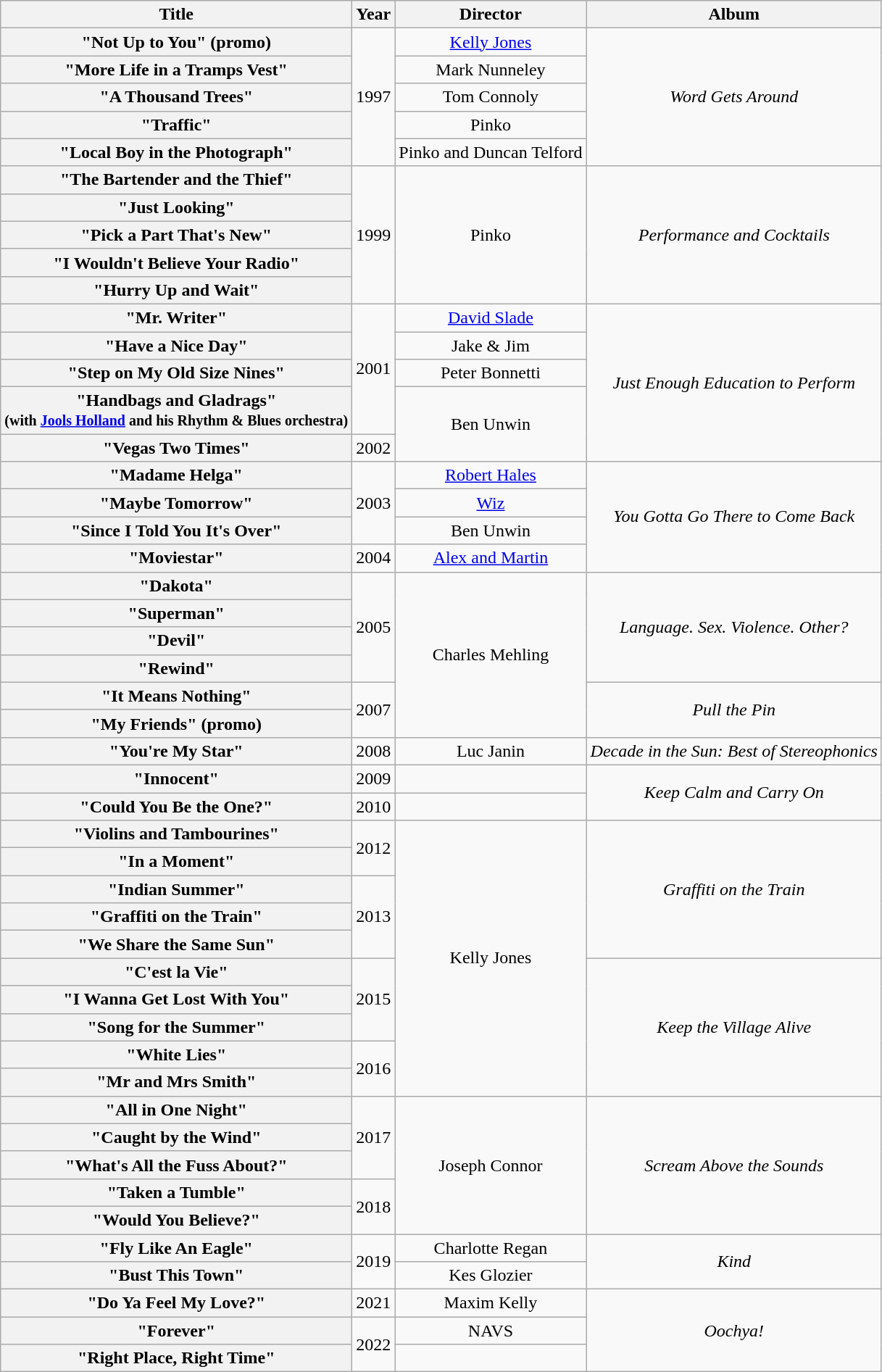<table class="wikitable plainrowheaders" style="text-align:center;">
<tr>
<th scope="col">Title</th>
<th scope="col">Year</th>
<th scope="col">Director</th>
<th scope="col">Album</th>
</tr>
<tr>
<th scope="row">"Not Up to You" (promo)</th>
<td rowspan="5">1997</td>
<td><a href='#'>Kelly Jones</a></td>
<td rowspan="5"><em>Word Gets Around</em></td>
</tr>
<tr>
<th scope="row">"More Life in a Tramps Vest"</th>
<td>Mark Nunneley</td>
</tr>
<tr>
<th scope="row">"A Thousand Trees"</th>
<td>Tom Connoly</td>
</tr>
<tr>
<th scope="row">"Traffic"</th>
<td>Pinko</td>
</tr>
<tr>
<th scope="row">"Local Boy in the Photograph"</th>
<td>Pinko and Duncan Telford</td>
</tr>
<tr>
<th scope="row">"The Bartender and the Thief"</th>
<td rowspan="5">1999</td>
<td rowspan="5">Pinko</td>
<td rowspan="5"><em>Performance and Cocktails</em></td>
</tr>
<tr>
<th scope="row">"Just Looking"</th>
</tr>
<tr>
<th scope="row">"Pick a Part That's New"</th>
</tr>
<tr>
<th scope="row">"I Wouldn't Believe Your Radio"</th>
</tr>
<tr>
<th scope="row">"Hurry Up and Wait"</th>
</tr>
<tr>
<th scope="row">"Mr. Writer"</th>
<td rowspan="4">2001</td>
<td><a href='#'>David Slade</a></td>
<td rowspan="5"><em>Just Enough Education to Perform</em></td>
</tr>
<tr>
<th scope="row">"Have a Nice Day"</th>
<td>Jake & Jim</td>
</tr>
<tr>
<th scope="row">"Step on My Old Size Nines"</th>
<td>Peter Bonnetti</td>
</tr>
<tr>
<th scope="row">"Handbags and Gladrags"<br><small>(with <a href='#'>Jools Holland</a> and his Rhythm & Blues orchestra)</small></th>
<td rowspan="2">Ben Unwin</td>
</tr>
<tr>
<th scope="row">"Vegas Two Times"</th>
<td>2002</td>
</tr>
<tr>
<th scope="row">"Madame Helga"</th>
<td rowspan="3">2003</td>
<td><a href='#'>Robert Hales</a></td>
<td rowspan="4"><em>You Gotta Go There to Come Back</em></td>
</tr>
<tr>
<th scope="row">"Maybe Tomorrow"</th>
<td><a href='#'>Wiz</a></td>
</tr>
<tr>
<th scope="row">"Since I Told You It's Over"</th>
<td>Ben Unwin</td>
</tr>
<tr>
<th scope="row">"Moviestar"</th>
<td>2004</td>
<td><a href='#'>Alex and Martin</a></td>
</tr>
<tr>
<th scope="row">"Dakota"</th>
<td rowspan="4">2005</td>
<td rowspan="6">Charles Mehling</td>
<td rowspan="4"><em>Language. Sex. Violence. Other?</em></td>
</tr>
<tr>
<th scope="row">"Superman"</th>
</tr>
<tr>
<th scope="row">"Devil"</th>
</tr>
<tr>
<th scope="row">"Rewind"</th>
</tr>
<tr>
<th scope="row">"It Means Nothing"</th>
<td rowspan="2">2007</td>
<td rowspan="2"><em>Pull the Pin</em></td>
</tr>
<tr>
<th scope="row">"My Friends" (promo)</th>
</tr>
<tr>
<th scope="row">"You're My Star"</th>
<td>2008</td>
<td>Luc Janin</td>
<td><em>Decade in the Sun: Best of Stereophonics</em></td>
</tr>
<tr>
<th scope="row">"Innocent"</th>
<td>2009</td>
<td></td>
<td rowspan="2"><em>Keep Calm and Carry On</em></td>
</tr>
<tr>
<th scope="row">"Could You Be the One?"</th>
<td>2010</td>
<td></td>
</tr>
<tr>
<th scope="row">"Violins and Tambourines"</th>
<td rowspan="2">2012</td>
<td rowspan="10">Kelly Jones</td>
<td rowspan="5"><em>Graffiti on the Train</em></td>
</tr>
<tr>
<th scope="row">"In a Moment"</th>
</tr>
<tr>
<th scope="row">"Indian Summer"</th>
<td rowspan="3">2013</td>
</tr>
<tr>
<th scope="row">"Graffiti on the Train"</th>
</tr>
<tr>
<th scope="row">"We Share the Same Sun"</th>
</tr>
<tr>
<th scope="row">"C'est la Vie"</th>
<td rowspan="3">2015</td>
<td rowspan="5"><em>Keep the Village Alive</em></td>
</tr>
<tr>
<th scope="row">"I Wanna Get Lost With You"</th>
</tr>
<tr>
<th scope="row">"Song for the Summer"</th>
</tr>
<tr>
<th scope="row">"White Lies"</th>
<td rowspan="2">2016</td>
</tr>
<tr>
<th scope="row">"Mr and Mrs Smith"</th>
</tr>
<tr>
<th scope="row">"All in One Night"</th>
<td rowspan="3">2017</td>
<td rowspan="5">Joseph Connor</td>
<td rowspan="5"><em>Scream Above the Sounds</em></td>
</tr>
<tr>
<th scope="row">"Caught by the Wind"</th>
</tr>
<tr>
<th scope="row">"What's All the Fuss About?"</th>
</tr>
<tr>
<th scope="row">"Taken a Tumble"</th>
<td rowspan="2">2018</td>
</tr>
<tr>
<th scope="row">"Would You Believe?"</th>
</tr>
<tr>
<th scope="row">"Fly Like An Eagle"</th>
<td rowspan="2">2019</td>
<td>Charlotte Regan</td>
<td rowspan="2"><em>Kind</em></td>
</tr>
<tr>
<th scope="row">"Bust This Town"</th>
<td>Kes Glozier</td>
</tr>
<tr>
<th scope="row">"Do Ya Feel My Love?"</th>
<td rowspan="1">2021</td>
<td>Maxim Kelly</td>
<td rowspan="3"><em>Oochya!</em></td>
</tr>
<tr>
<th scope="row">"Forever"</th>
<td rowspan="2">2022</td>
<td>NAVS</td>
</tr>
<tr>
<th scope="row">"Right Place, Right Time"</th>
<td></td>
</tr>
</table>
